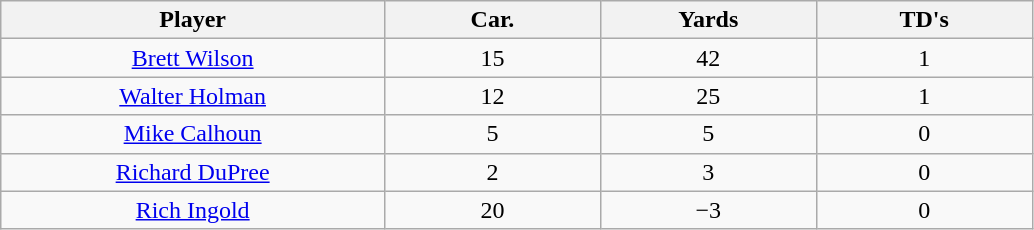<table class="wikitable sortable">
<tr>
<th bgcolor="#DDDDFF" width="16%">Player</th>
<th bgcolor="#DDDDFF" width="9%">Car.</th>
<th bgcolor="#DDDDFF" width="9%">Yards</th>
<th bgcolor="#DDDDFF" width="9%">TD's</th>
</tr>
<tr align="center">
<td><a href='#'>Brett Wilson</a></td>
<td>15</td>
<td>42</td>
<td>1</td>
</tr>
<tr align="center">
<td><a href='#'>Walter Holman</a></td>
<td>12</td>
<td>25</td>
<td>1</td>
</tr>
<tr align="center">
<td><a href='#'>Mike Calhoun</a></td>
<td>5</td>
<td>5</td>
<td>0</td>
</tr>
<tr align="center">
<td><a href='#'>Richard DuPree</a></td>
<td>2</td>
<td>3</td>
<td>0</td>
</tr>
<tr align="center">
<td><a href='#'>Rich Ingold</a></td>
<td>20</td>
<td>−3</td>
<td>0</td>
</tr>
</table>
